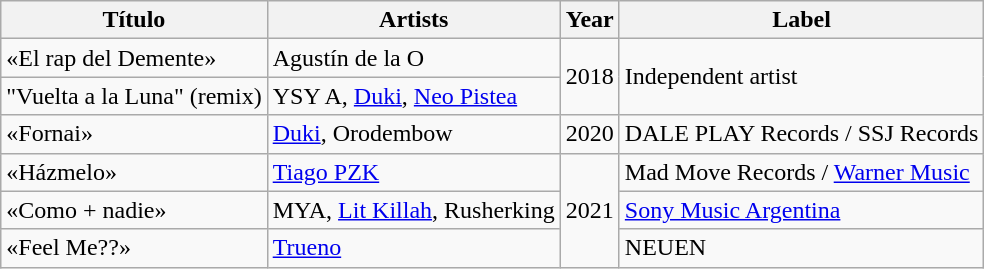<table class="wikitable">
<tr>
<th>Título</th>
<th>Artists</th>
<th>Year</th>
<th>Label</th>
</tr>
<tr>
<td>«El rap del Demente»</td>
<td>Agustín de la O</td>
<td rowspan="2">2018</td>
<td rowspan="2">Independent artist</td>
</tr>
<tr>
<td>"Vuelta a la Luna" (remix)</td>
<td>YSY A, <a href='#'>Duki</a>, <a href='#'>Neo Pistea</a></td>
</tr>
<tr>
<td>«Fornai»</td>
<td><a href='#'>Duki</a>, Orodembow</td>
<td>2020</td>
<td>DALE PLAY Records / SSJ Records</td>
</tr>
<tr>
<td>«Házmelo»</td>
<td><a href='#'>Tiago PZK</a></td>
<td rowspan="3">2021</td>
<td>Mad Move Records / <a href='#'>Warner Music</a></td>
</tr>
<tr>
<td>«Como + nadie»</td>
<td>MYA, <a href='#'>Lit Killah</a>, Rusherking</td>
<td><a href='#'>Sony Music Argentina</a></td>
</tr>
<tr>
<td>«Feel Me??»</td>
<td><a href='#'>Trueno</a></td>
<td>NEUEN</td>
</tr>
</table>
